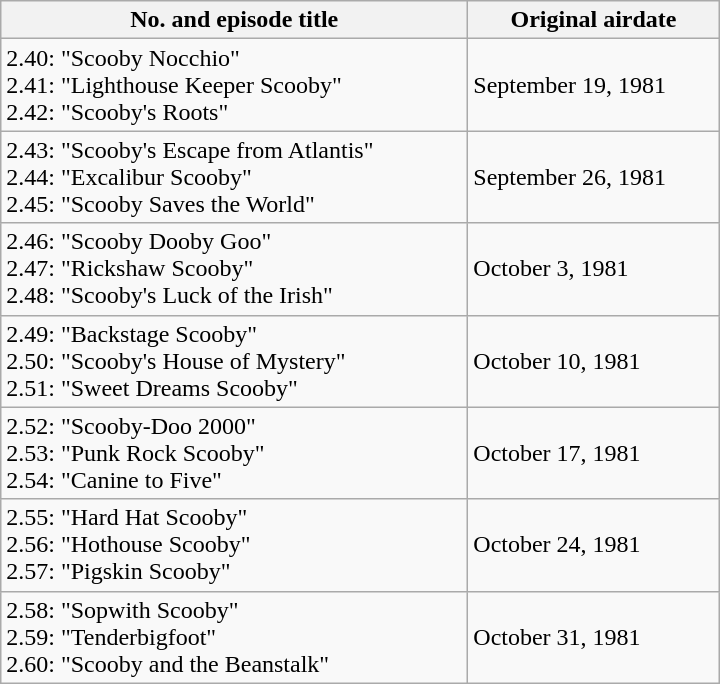<table class="wikitable" style="width:480px;">
<tr ">
<th>No. and episode title</th>
<th>Original airdate</th>
</tr>
<tr>
<td>2.40: "Scooby Nocchio" <br> 2.41: "Lighthouse Keeper Scooby" <br> 2.42: "Scooby's Roots"</td>
<td>September 19, 1981</td>
</tr>
<tr>
<td>2.43: "Scooby's Escape from Atlantis" <br> 2.44: "Excalibur Scooby" <br> 2.45: "Scooby Saves the World"</td>
<td>September 26, 1981</td>
</tr>
<tr>
<td>2.46: "Scooby Dooby Goo" <br> 2.47: "Rickshaw Scooby" <br> 2.48: "Scooby's Luck of the Irish"</td>
<td>October 3, 1981</td>
</tr>
<tr>
<td>2.49: "Backstage Scooby" <br> 2.50: "Scooby's House of Mystery" <br> 2.51: "Sweet Dreams Scooby"</td>
<td>October 10, 1981</td>
</tr>
<tr>
<td>2.52: "Scooby-Doo 2000" <br> 2.53: "Punk Rock Scooby" <br> 2.54: "Canine to Five"</td>
<td>October 17, 1981</td>
</tr>
<tr>
<td>2.55: "Hard Hat Scooby" <br> 2.56: "Hothouse Scooby" <br> 2.57: "Pigskin Scooby"</td>
<td>October 24, 1981</td>
</tr>
<tr>
<td>2.58: "Sopwith Scooby" <br> 2.59: "Tenderbigfoot" <br> 2.60: "Scooby and the Beanstalk"</td>
<td>October 31, 1981</td>
</tr>
</table>
